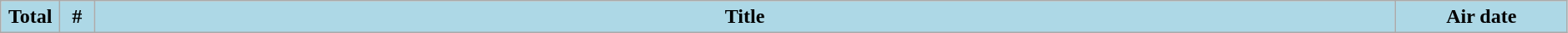<table class="wikitable plainrowheaders" style="width:99%; background:#fff;">
<tr>
<th style="background:#add8e6; width:40px;">Total</th>
<th style="background:#add8e6; width:20px;">#</th>
<th style="background: #add8e6;">Title</th>
<th style="background:#add8e6; width:130px;">Air date<br>













</th>
</tr>
</table>
